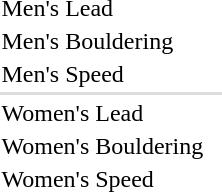<table>
<tr>
<td>Men's Lead</td>
<td></td>
<td></td>
<td></td>
</tr>
<tr>
<td>Men's Bouldering</td>
<td></td>
<td></td>
<td></td>
</tr>
<tr>
<td>Men's Speed</td>
<td></td>
<td></td>
<td></td>
</tr>
<tr bgcolor=#DDDDDD>
<td colspan=7></td>
</tr>
<tr>
<td>Women's Lead</td>
<td></td>
<td></td>
<td></td>
</tr>
<tr>
<td>Women's Bouldering</td>
<td></td>
<td></td>
<td></td>
</tr>
<tr>
<td>Women's Speed</td>
<td></td>
<td></td>
<td></td>
</tr>
</table>
